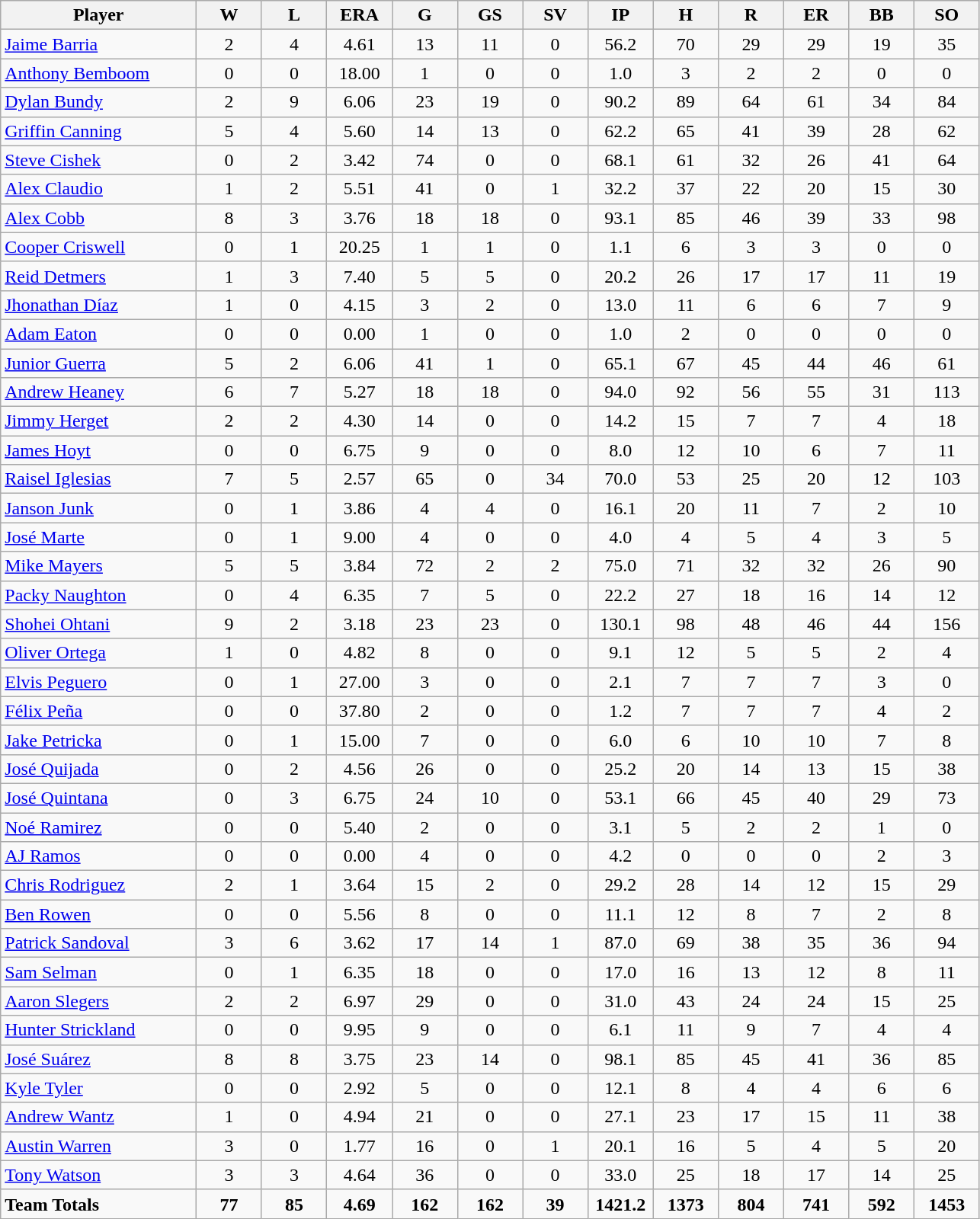<table class="wikitable sortable" border="1" style="text-align:center;">
<tr>
<th bgcolor="#DDDDFF" width="18%">Player</th>
<th bgcolor="#DDDDFF" width="6%">W</th>
<th bgcolor="#DDDDFF" width="6%">L</th>
<th bgcolor="#DDDDFF" width="6%">ERA</th>
<th bgcolor="#DDDDFF" width="6%">G</th>
<th bgcolor="#DDDDFF" width="6%">GS</th>
<th bgcolor="#DDDDFF" width="6%">SV</th>
<th bgcolor="#DDDDFF" width="6%">IP</th>
<th bgcolor="#DDDDFF" width="6%">H</th>
<th bgcolor="#DDDDFF" width="6%">R</th>
<th bgcolor="#DDDDFF" width="6%">ER</th>
<th bgcolor="#DDDDFF" width="6%">BB</th>
<th bgcolor="#DDDDFF" width="6%">SO</th>
</tr>
<tr>
<td align="left"><a href='#'>Jaime Barria</a></td>
<td>2</td>
<td>4</td>
<td>4.61</td>
<td>13</td>
<td>11</td>
<td>0</td>
<td>56.2</td>
<td>70</td>
<td>29</td>
<td>29</td>
<td>19</td>
<td>35</td>
</tr>
<tr>
<td align=left><a href='#'>Anthony Bemboom</a></td>
<td>0</td>
<td>0</td>
<td>18.00</td>
<td>1</td>
<td>0</td>
<td>0</td>
<td>1.0</td>
<td>3</td>
<td>2</td>
<td>2</td>
<td>0</td>
<td>0</td>
</tr>
<tr>
<td align="left"><a href='#'>Dylan Bundy</a></td>
<td>2</td>
<td>9</td>
<td>6.06</td>
<td>23</td>
<td>19</td>
<td>0</td>
<td>90.2</td>
<td>89</td>
<td>64</td>
<td>61</td>
<td>34</td>
<td>84</td>
</tr>
<tr>
<td align="left"><a href='#'>Griffin Canning</a></td>
<td>5</td>
<td>4</td>
<td>5.60</td>
<td>14</td>
<td>13</td>
<td>0</td>
<td>62.2</td>
<td>65</td>
<td>41</td>
<td>39</td>
<td>28</td>
<td>62</td>
</tr>
<tr>
<td align=left><a href='#'>Steve Cishek</a></td>
<td>0</td>
<td>2</td>
<td>3.42</td>
<td>74</td>
<td>0</td>
<td>0</td>
<td>68.1</td>
<td>61</td>
<td>32</td>
<td>26</td>
<td>41</td>
<td>64</td>
</tr>
<tr>
<td align="left"><a href='#'>Alex Claudio</a></td>
<td>1</td>
<td>2</td>
<td>5.51</td>
<td>41</td>
<td>0</td>
<td>1</td>
<td>32.2</td>
<td>37</td>
<td>22</td>
<td>20</td>
<td>15</td>
<td>30</td>
</tr>
<tr>
<td align="left"><a href='#'>Alex Cobb</a></td>
<td>8</td>
<td>3</td>
<td>3.76</td>
<td>18</td>
<td>18</td>
<td>0</td>
<td>93.1</td>
<td>85</td>
<td>46</td>
<td>39</td>
<td>33</td>
<td>98</td>
</tr>
<tr>
<td align=left><a href='#'>Cooper Criswell</a></td>
<td>0</td>
<td>1</td>
<td>20.25</td>
<td>1</td>
<td>1</td>
<td>0</td>
<td>1.1</td>
<td>6</td>
<td>3</td>
<td>3</td>
<td>0</td>
<td>0</td>
</tr>
<tr>
<td align=left><a href='#'>Reid Detmers</a></td>
<td>1</td>
<td>3</td>
<td>7.40</td>
<td>5</td>
<td>5</td>
<td>0</td>
<td>20.2</td>
<td>26</td>
<td>17</td>
<td>17</td>
<td>11</td>
<td>19</td>
</tr>
<tr>
<td align=left><a href='#'>Jhonathan Díaz</a></td>
<td>1</td>
<td>0</td>
<td>4.15</td>
<td>3</td>
<td>2</td>
<td>0</td>
<td>13.0</td>
<td>11</td>
<td>6</td>
<td>6</td>
<td>7</td>
<td>9</td>
</tr>
<tr>
<td align=left><a href='#'>Adam Eaton</a></td>
<td>0</td>
<td>0</td>
<td>0.00</td>
<td>1</td>
<td>0</td>
<td>0</td>
<td>1.0</td>
<td>2</td>
<td>0</td>
<td>0</td>
<td>0</td>
<td>0</td>
</tr>
<tr>
<td align=left><a href='#'>Junior Guerra</a></td>
<td>5</td>
<td>2</td>
<td>6.06</td>
<td>41</td>
<td>1</td>
<td>0</td>
<td>65.1</td>
<td>67</td>
<td>45</td>
<td>44</td>
<td>46</td>
<td>61</td>
</tr>
<tr>
<td align="left"><a href='#'>Andrew Heaney</a></td>
<td>6</td>
<td>7</td>
<td>5.27</td>
<td>18</td>
<td>18</td>
<td>0</td>
<td>94.0</td>
<td>92</td>
<td>56</td>
<td>55</td>
<td>31</td>
<td>113</td>
</tr>
<tr>
<td align=left><a href='#'>Jimmy Herget</a></td>
<td>2</td>
<td>2</td>
<td>4.30</td>
<td>14</td>
<td>0</td>
<td>0</td>
<td>14.2</td>
<td>15</td>
<td>7</td>
<td>7</td>
<td>4</td>
<td>18</td>
</tr>
<tr>
<td align=left><a href='#'>James Hoyt</a></td>
<td>0</td>
<td>0</td>
<td>6.75</td>
<td>9</td>
<td>0</td>
<td>0</td>
<td>8.0</td>
<td>12</td>
<td>10</td>
<td>6</td>
<td>7</td>
<td>11</td>
</tr>
<tr>
<td align="left"><a href='#'>Raisel Iglesias</a></td>
<td>7</td>
<td>5</td>
<td>2.57</td>
<td>65</td>
<td>0</td>
<td>34</td>
<td>70.0</td>
<td>53</td>
<td>25</td>
<td>20</td>
<td>12</td>
<td>103</td>
</tr>
<tr>
<td align=left><a href='#'>Janson Junk</a></td>
<td>0</td>
<td>1</td>
<td>3.86</td>
<td>4</td>
<td>4</td>
<td>0</td>
<td>16.1</td>
<td>20</td>
<td>11</td>
<td>7</td>
<td>2</td>
<td>10</td>
</tr>
<tr>
<td align=left><a href='#'>José Marte</a></td>
<td>0</td>
<td>1</td>
<td>9.00</td>
<td>4</td>
<td>0</td>
<td>0</td>
<td>4.0</td>
<td>4</td>
<td>5</td>
<td>4</td>
<td>3</td>
<td>5</td>
</tr>
<tr>
<td align="left"><a href='#'>Mike Mayers</a></td>
<td>5</td>
<td>5</td>
<td>3.84</td>
<td>72</td>
<td>2</td>
<td>2</td>
<td>75.0</td>
<td>71</td>
<td>32</td>
<td>32</td>
<td>26</td>
<td>90</td>
</tr>
<tr>
<td align=left><a href='#'>Packy Naughton</a></td>
<td>0</td>
<td>4</td>
<td>6.35</td>
<td>7</td>
<td>5</td>
<td>0</td>
<td>22.2</td>
<td>27</td>
<td>18</td>
<td>16</td>
<td>14</td>
<td>12</td>
</tr>
<tr>
<td align=left><a href='#'>Shohei Ohtani</a></td>
<td>9</td>
<td>2</td>
<td>3.18</td>
<td>23</td>
<td>23</td>
<td>0</td>
<td>130.1</td>
<td>98</td>
<td>48</td>
<td>46</td>
<td>44</td>
<td>156</td>
</tr>
<tr>
<td align=left><a href='#'>Oliver Ortega</a></td>
<td>1</td>
<td>0</td>
<td>4.82</td>
<td>8</td>
<td>0</td>
<td>0</td>
<td>9.1</td>
<td>12</td>
<td>5</td>
<td>5</td>
<td>2</td>
<td>4</td>
</tr>
<tr>
<td align=left><a href='#'>Elvis Peguero</a></td>
<td>0</td>
<td>1</td>
<td>27.00</td>
<td>3</td>
<td>0</td>
<td>0</td>
<td>2.1</td>
<td>7</td>
<td>7</td>
<td>7</td>
<td>3</td>
<td>0</td>
</tr>
<tr>
<td align="left"><a href='#'>Félix Peña</a></td>
<td>0</td>
<td>0</td>
<td>37.80</td>
<td>2</td>
<td>0</td>
<td>0</td>
<td>1.2</td>
<td>7</td>
<td>7</td>
<td>7</td>
<td>4</td>
<td>2</td>
</tr>
<tr>
<td align=left><a href='#'>Jake Petricka</a></td>
<td>0</td>
<td>1</td>
<td>15.00</td>
<td>7</td>
<td>0</td>
<td>0</td>
<td>6.0</td>
<td>6</td>
<td>10</td>
<td>10</td>
<td>7</td>
<td>8</td>
</tr>
<tr>
<td align="left"><a href='#'>José Quijada</a></td>
<td>0</td>
<td>2</td>
<td>4.56</td>
<td>26</td>
<td>0</td>
<td>0</td>
<td>25.2</td>
<td>20</td>
<td>14</td>
<td>13</td>
<td>15</td>
<td>38</td>
</tr>
<tr>
<td align="left"><a href='#'>José Quintana</a></td>
<td>0</td>
<td>3</td>
<td>6.75</td>
<td>24</td>
<td>10</td>
<td>0</td>
<td>53.1</td>
<td>66</td>
<td>45</td>
<td>40</td>
<td>29</td>
<td>73</td>
</tr>
<tr>
<td align=left><a href='#'>Noé Ramirez</a></td>
<td>0</td>
<td>0</td>
<td>5.40</td>
<td>2</td>
<td>0</td>
<td>0</td>
<td>3.1</td>
<td>5</td>
<td>2</td>
<td>2</td>
<td>1</td>
<td>0</td>
</tr>
<tr>
<td align=left><a href='#'>AJ Ramos</a></td>
<td>0</td>
<td>0</td>
<td>0.00</td>
<td>4</td>
<td>0</td>
<td>0</td>
<td>4.2</td>
<td>0</td>
<td>0</td>
<td>0</td>
<td>2</td>
<td>3</td>
</tr>
<tr>
<td align="left"><a href='#'>Chris Rodriguez</a></td>
<td>2</td>
<td>1</td>
<td>3.64</td>
<td>15</td>
<td>2</td>
<td>0</td>
<td>29.2</td>
<td>28</td>
<td>14</td>
<td>12</td>
<td>15</td>
<td>29</td>
</tr>
<tr>
<td align=left><a href='#'>Ben Rowen</a></td>
<td>0</td>
<td>0</td>
<td>5.56</td>
<td>8</td>
<td>0</td>
<td>0</td>
<td>11.1</td>
<td>12</td>
<td>8</td>
<td>7</td>
<td>2</td>
<td>8</td>
</tr>
<tr>
<td align="left"><a href='#'>Patrick Sandoval</a></td>
<td>3</td>
<td>6</td>
<td>3.62</td>
<td>17</td>
<td>14</td>
<td>1</td>
<td>87.0</td>
<td>69</td>
<td>38</td>
<td>35</td>
<td>36</td>
<td>94</td>
</tr>
<tr>
<td align=left><a href='#'>Sam Selman</a></td>
<td>0</td>
<td>1</td>
<td>6.35</td>
<td>18</td>
<td>0</td>
<td>0</td>
<td>17.0</td>
<td>16</td>
<td>13</td>
<td>12</td>
<td>8</td>
<td>11</td>
</tr>
<tr>
<td align=left><a href='#'>Aaron Slegers</a></td>
<td>2</td>
<td>2</td>
<td>6.97</td>
<td>29</td>
<td>0</td>
<td>0</td>
<td>31.0</td>
<td>43</td>
<td>24</td>
<td>24</td>
<td>15</td>
<td>25</td>
</tr>
<tr>
<td align=left><a href='#'>Hunter Strickland</a></td>
<td>0</td>
<td>0</td>
<td>9.95</td>
<td>9</td>
<td>0</td>
<td>0</td>
<td>6.1</td>
<td>11</td>
<td>9</td>
<td>7</td>
<td>4</td>
<td>4</td>
</tr>
<tr>
<td align=left><a href='#'>José Suárez</a></td>
<td>8</td>
<td>8</td>
<td>3.75</td>
<td>23</td>
<td>14</td>
<td>0</td>
<td>98.1</td>
<td>85</td>
<td>45</td>
<td>41</td>
<td>36</td>
<td>85</td>
</tr>
<tr>
<td align=left><a href='#'>Kyle Tyler</a></td>
<td>0</td>
<td>0</td>
<td>2.92</td>
<td>5</td>
<td>0</td>
<td>0</td>
<td>12.1</td>
<td>8</td>
<td>4</td>
<td>4</td>
<td>6</td>
<td>6</td>
</tr>
<tr>
<td align=left><a href='#'>Andrew Wantz</a></td>
<td>1</td>
<td>0</td>
<td>4.94</td>
<td>21</td>
<td>0</td>
<td>0</td>
<td>27.1</td>
<td>23</td>
<td>17</td>
<td>15</td>
<td>11</td>
<td>38</td>
</tr>
<tr>
<td align=left><a href='#'>Austin Warren</a></td>
<td>3</td>
<td>0</td>
<td>1.77</td>
<td>16</td>
<td>0</td>
<td>1</td>
<td>20.1</td>
<td>16</td>
<td>5</td>
<td>4</td>
<td>5</td>
<td>20</td>
</tr>
<tr>
<td align=left><a href='#'>Tony Watson</a></td>
<td>3</td>
<td>3</td>
<td>4.64</td>
<td>36</td>
<td>0</td>
<td>0</td>
<td>33.0</td>
<td>25</td>
<td>18</td>
<td>17</td>
<td>14</td>
<td>25</td>
</tr>
<tr>
<td align=left><strong>Team Totals</strong></td>
<td><strong>77</strong></td>
<td><strong>85</strong></td>
<td><strong>4.69</strong></td>
<td><strong>162</strong></td>
<td><strong>162</strong></td>
<td><strong>39</strong></td>
<td><strong>1421.2</strong></td>
<td><strong>1373</strong></td>
<td><strong>804</strong></td>
<td><strong>741</strong></td>
<td><strong>592</strong></td>
<td><strong>1453</strong></td>
</tr>
</table>
